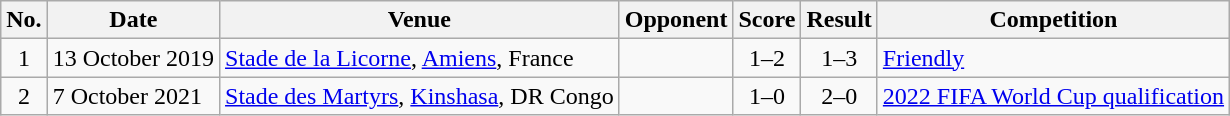<table class="wikitable sortable">
<tr>
<th scope="col">No.</th>
<th scope="col">Date</th>
<th scope="col">Venue</th>
<th scope="col">Opponent</th>
<th scope="col">Score</th>
<th scope="col">Result</th>
<th scope="col">Competition</th>
</tr>
<tr>
<td align="center">1</td>
<td>13 October 2019</td>
<td><a href='#'>Stade de la Licorne</a>, <a href='#'>Amiens</a>, France</td>
<td></td>
<td align="center">1–2</td>
<td align="center">1–3</td>
<td><a href='#'>Friendly</a></td>
</tr>
<tr>
<td align="center">2</td>
<td>7 October 2021</td>
<td><a href='#'>Stade des Martyrs</a>, <a href='#'>Kinshasa</a>, DR Congo</td>
<td></td>
<td align="center">1–0</td>
<td align="center">2–0</td>
<td><a href='#'>2022 FIFA World Cup qualification</a></td>
</tr>
</table>
